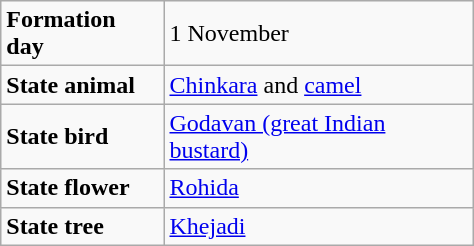<table class="wikitable"  style="margin:1em; float:right; width:25%;">
<tr>
<td><strong>Formation day</strong></td>
<td>1 November</td>
</tr>
<tr>
<td><strong>State animal</strong></td>
<td><a href='#'>Chinkara</a> and <a href='#'>camel</a></td>
</tr>
<tr>
<td><strong>State bird</strong></td>
<td><a href='#'>Godavan (great Indian bustard)</a></td>
</tr>
<tr>
<td><strong>State flower</strong></td>
<td><a href='#'>Rohida</a></td>
</tr>
<tr>
<td><strong>State tree</strong></td>
<td><a href='#'>Khejadi</a></td>
</tr>
</table>
